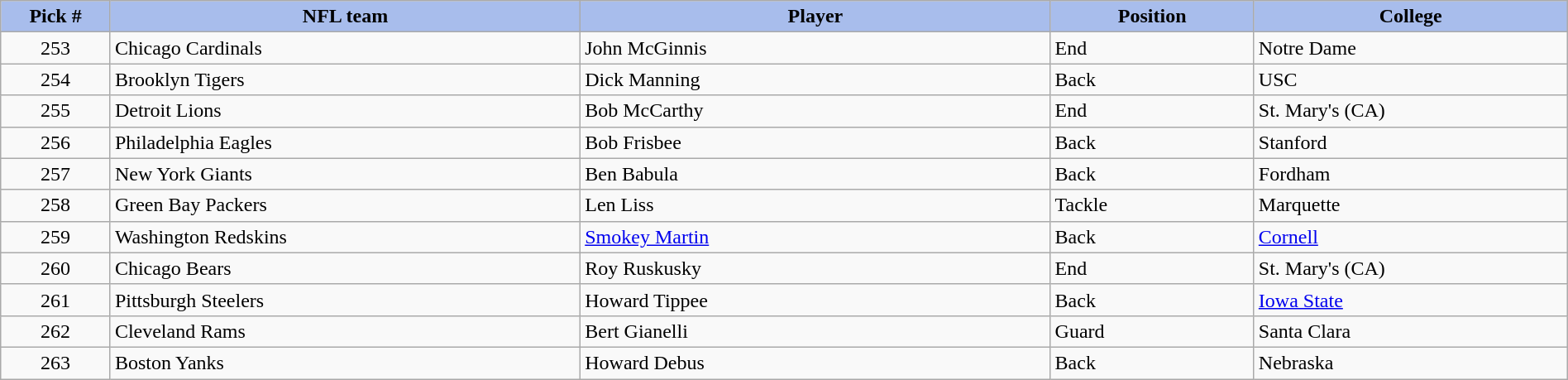<table class="wikitable sortable sortable" style="width: 100%">
<tr>
<th style="background:#A8BDEC;" width=7%>Pick #</th>
<th width=30% style="background:#A8BDEC;">NFL team</th>
<th width=30% style="background:#A8BDEC;">Player</th>
<th width=13% style="background:#A8BDEC;">Position</th>
<th style="background:#A8BDEC;">College</th>
</tr>
<tr>
<td align=center>253</td>
<td>Chicago Cardinals</td>
<td>John McGinnis</td>
<td>End</td>
<td>Notre Dame</td>
</tr>
<tr>
<td align=center>254</td>
<td>Brooklyn Tigers</td>
<td>Dick Manning</td>
<td>Back</td>
<td>USC</td>
</tr>
<tr>
<td align=center>255</td>
<td>Detroit Lions</td>
<td>Bob McCarthy</td>
<td>End</td>
<td>St. Mary's (CA)</td>
</tr>
<tr>
<td align=center>256</td>
<td>Philadelphia Eagles</td>
<td>Bob Frisbee</td>
<td>Back</td>
<td>Stanford</td>
</tr>
<tr>
<td align=center>257</td>
<td>New York Giants</td>
<td>Ben Babula</td>
<td>Back</td>
<td>Fordham</td>
</tr>
<tr>
<td align=center>258</td>
<td>Green Bay Packers</td>
<td>Len Liss</td>
<td>Tackle</td>
<td>Marquette</td>
</tr>
<tr>
<td align=center>259</td>
<td>Washington Redskins</td>
<td><a href='#'>Smokey Martin</a></td>
<td>Back</td>
<td><a href='#'>Cornell</a></td>
</tr>
<tr>
<td align=center>260</td>
<td>Chicago Bears</td>
<td>Roy Ruskusky</td>
<td>End</td>
<td>St. Mary's (CA)</td>
</tr>
<tr>
<td align=center>261</td>
<td>Pittsburgh Steelers</td>
<td>Howard Tippee</td>
<td>Back</td>
<td><a href='#'>Iowa State</a></td>
</tr>
<tr>
<td align=center>262</td>
<td>Cleveland Rams</td>
<td>Bert Gianelli</td>
<td>Guard</td>
<td>Santa Clara</td>
</tr>
<tr>
<td align=center>263</td>
<td>Boston Yanks</td>
<td>Howard Debus</td>
<td>Back</td>
<td>Nebraska</td>
</tr>
</table>
